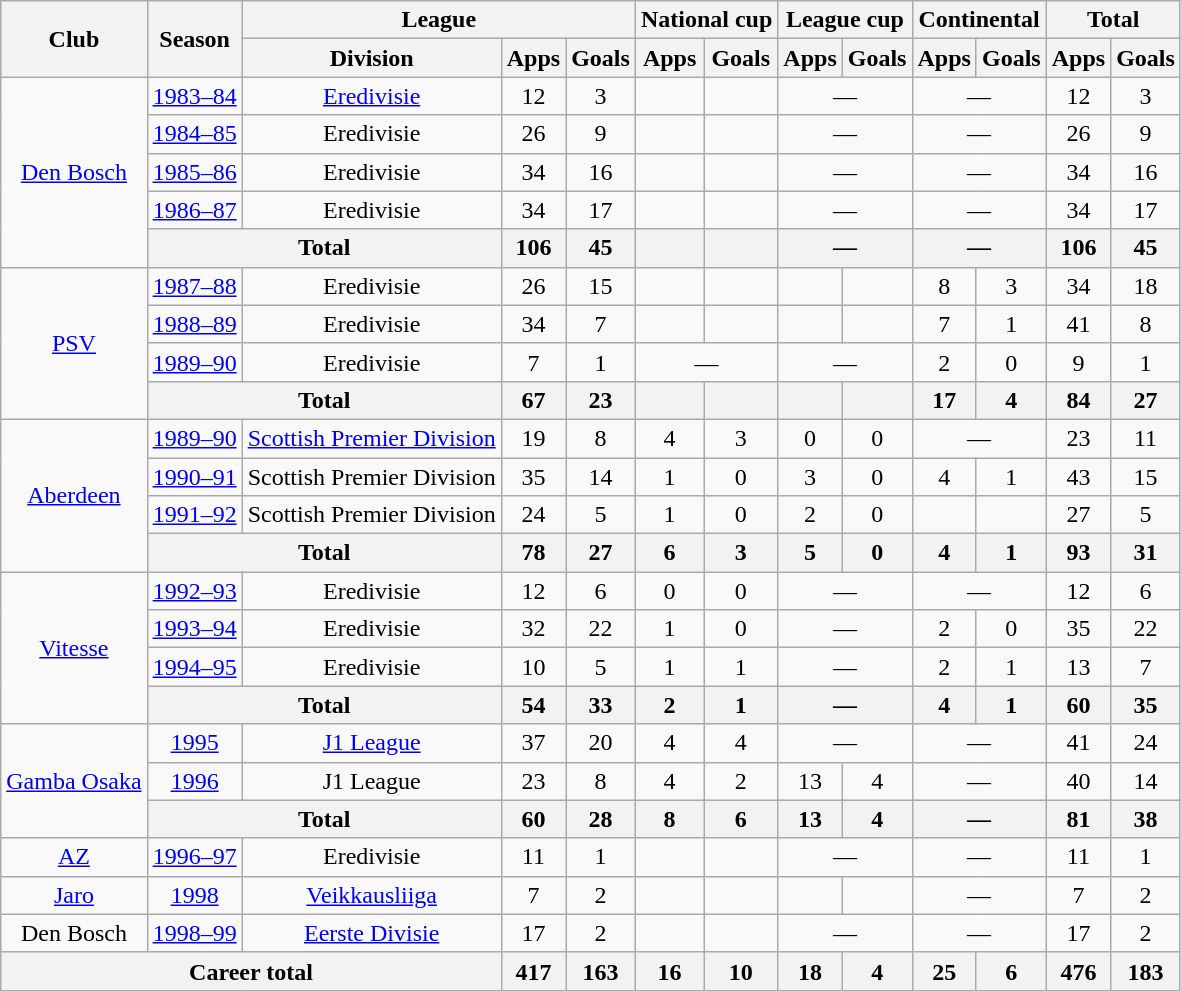<table class="wikitable" style="text-align:center">
<tr>
<th rowspan="2">Club</th>
<th rowspan="2">Season</th>
<th colspan="3">League</th>
<th colspan="2">National cup</th>
<th colspan="2">League cup</th>
<th colspan="2">Continental</th>
<th colspan="2">Total</th>
</tr>
<tr>
<th>Division</th>
<th>Apps</th>
<th>Goals</th>
<th>Apps</th>
<th>Goals</th>
<th>Apps</th>
<th>Goals</th>
<th>Apps</th>
<th>Goals</th>
<th>Apps</th>
<th>Goals</th>
</tr>
<tr>
<td rowspan="5"><a href='#'>Den Bosch</a></td>
<td><a href='#'>1983–84</a></td>
<td><a href='#'>Eredivisie</a></td>
<td>12</td>
<td>3</td>
<td></td>
<td></td>
<td colspan="2">—</td>
<td colspan="2">—</td>
<td>12</td>
<td>3</td>
</tr>
<tr>
<td><a href='#'>1984–85</a></td>
<td>Eredivisie</td>
<td>26</td>
<td>9</td>
<td></td>
<td></td>
<td colspan="2">—</td>
<td colspan="2">—</td>
<td>26</td>
<td>9</td>
</tr>
<tr>
<td><a href='#'>1985–86</a></td>
<td>Eredivisie</td>
<td>34</td>
<td>16</td>
<td></td>
<td></td>
<td colspan="2">—</td>
<td colspan="2">—</td>
<td>34</td>
<td>16</td>
</tr>
<tr>
<td><a href='#'>1986–87</a></td>
<td>Eredivisie</td>
<td>34</td>
<td>17</td>
<td></td>
<td></td>
<td colspan="2">—</td>
<td colspan="2">—</td>
<td>34</td>
<td>17</td>
</tr>
<tr>
<th colspan="2">Total</th>
<th>106</th>
<th>45</th>
<th></th>
<th></th>
<th colspan="2">—</th>
<th colspan="2">—</th>
<th>106</th>
<th>45</th>
</tr>
<tr>
<td rowspan="4"><a href='#'>PSV</a></td>
<td><a href='#'>1987–88</a></td>
<td>Eredivisie</td>
<td>26</td>
<td>15</td>
<td></td>
<td></td>
<td></td>
<td></td>
<td>8</td>
<td>3</td>
<td>34</td>
<td>18</td>
</tr>
<tr>
<td><a href='#'>1988–89</a></td>
<td>Eredivisie</td>
<td>34</td>
<td>7</td>
<td></td>
<td></td>
<td></td>
<td></td>
<td>7</td>
<td>1</td>
<td>41</td>
<td>8</td>
</tr>
<tr>
<td><a href='#'>1989–90</a></td>
<td>Eredivisie</td>
<td>7</td>
<td>1</td>
<td colspan="2">—</td>
<td colspan="2">—</td>
<td>2</td>
<td>0</td>
<td>9</td>
<td>1</td>
</tr>
<tr>
<th colspan="2">Total</th>
<th>67</th>
<th>23</th>
<th></th>
<th></th>
<th></th>
<th></th>
<th>17</th>
<th>4</th>
<th>84</th>
<th>27</th>
</tr>
<tr>
<td rowspan="4"><a href='#'>Aberdeen</a></td>
<td><a href='#'>1989–90</a></td>
<td><a href='#'>Scottish Premier Division</a></td>
<td>19</td>
<td>8</td>
<td>4</td>
<td>3</td>
<td>0</td>
<td>0</td>
<td colspan="2">—</td>
<td>23</td>
<td>11</td>
</tr>
<tr>
<td><a href='#'>1990–91</a></td>
<td>Scottish Premier Division</td>
<td>35</td>
<td>14</td>
<td>1</td>
<td>0</td>
<td>3</td>
<td>0</td>
<td>4</td>
<td>1</td>
<td>43</td>
<td>15</td>
</tr>
<tr>
<td><a href='#'>1991–92</a></td>
<td>Scottish Premier Division</td>
<td>24</td>
<td>5</td>
<td>1</td>
<td>0</td>
<td>2</td>
<td>0</td>
<td></td>
<td></td>
<td>27</td>
<td>5</td>
</tr>
<tr>
<th colspan="2">Total</th>
<th>78</th>
<th>27</th>
<th>6</th>
<th>3</th>
<th>5</th>
<th>0</th>
<th>4</th>
<th>1</th>
<th>93</th>
<th>31</th>
</tr>
<tr>
<td rowspan="4"><a href='#'>Vitesse</a></td>
<td><a href='#'>1992–93</a></td>
<td>Eredivisie</td>
<td>12</td>
<td>6</td>
<td>0</td>
<td>0</td>
<td colspan="2">—</td>
<td colspan="2">—</td>
<td>12</td>
<td>6</td>
</tr>
<tr>
<td><a href='#'>1993–94</a></td>
<td>Eredivisie</td>
<td>32</td>
<td>22</td>
<td>1</td>
<td>0</td>
<td colspan="2">—</td>
<td>2</td>
<td>0</td>
<td>35</td>
<td>22</td>
</tr>
<tr>
<td><a href='#'>1994–95</a></td>
<td>Eredivisie</td>
<td>10</td>
<td>5</td>
<td>1</td>
<td>1</td>
<td colspan="2">—</td>
<td>2</td>
<td>1</td>
<td>13</td>
<td>7</td>
</tr>
<tr>
<th colspan="2">Total</th>
<th>54</th>
<th>33</th>
<th>2</th>
<th>1</th>
<th colspan="2">—</th>
<th>4</th>
<th>1</th>
<th>60</th>
<th>35</th>
</tr>
<tr>
<td rowspan="3"><a href='#'>Gamba Osaka</a></td>
<td><a href='#'>1995</a></td>
<td><a href='#'>J1 League</a></td>
<td>37</td>
<td>20</td>
<td>4</td>
<td>4</td>
<td colspan="2">—</td>
<td colspan="2">—</td>
<td>41</td>
<td>24</td>
</tr>
<tr>
<td><a href='#'>1996</a></td>
<td>J1 League</td>
<td>23</td>
<td>8</td>
<td>4</td>
<td>2</td>
<td>13</td>
<td>4</td>
<td colspan="2">—</td>
<td>40</td>
<td>14</td>
</tr>
<tr>
<th colspan="2">Total</th>
<th>60</th>
<th>28</th>
<th>8</th>
<th>6</th>
<th>13</th>
<th>4</th>
<th colspan="2">—</th>
<th>81</th>
<th>38</th>
</tr>
<tr>
<td><a href='#'>AZ</a></td>
<td><a href='#'>1996–97</a></td>
<td>Eredivisie</td>
<td>11</td>
<td>1</td>
<td></td>
<td></td>
<td colspan="2">—</td>
<td colspan="2">—</td>
<td>11</td>
<td>1</td>
</tr>
<tr>
<td><a href='#'>Jaro</a></td>
<td><a href='#'>1998</a></td>
<td><a href='#'>Veikkausliiga</a></td>
<td>7</td>
<td>2</td>
<td></td>
<td></td>
<td></td>
<td></td>
<td colspan="2">—</td>
<td>7</td>
<td>2</td>
</tr>
<tr>
<td>Den Bosch</td>
<td><a href='#'>1998–99</a></td>
<td><a href='#'>Eerste Divisie</a></td>
<td>17</td>
<td>2</td>
<td></td>
<td></td>
<td colspan="2">—</td>
<td colspan="2">—</td>
<td>17</td>
<td>2</td>
</tr>
<tr>
<th colspan="3">Career total</th>
<th>417</th>
<th>163</th>
<th>16</th>
<th>10</th>
<th>18</th>
<th>4</th>
<th>25</th>
<th>6</th>
<th>476</th>
<th>183</th>
</tr>
</table>
